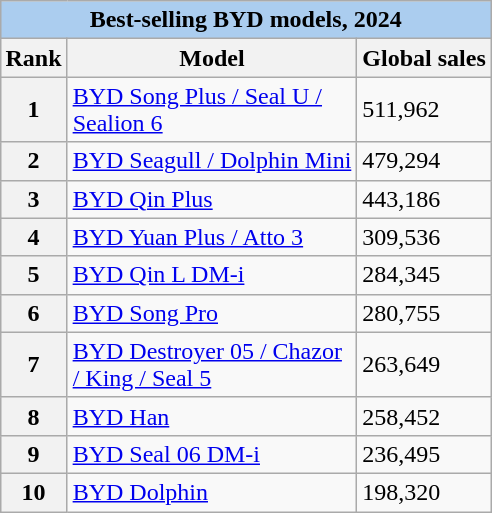<table class="wikitable" style="float:right;">
<tr>
<th colspan="3" style="text-align:center; background:#abcdef;">Best-selling BYD models, 2024</th>
</tr>
<tr>
<th>Rank</th>
<th>Model</th>
<th>Global sales</th>
</tr>
<tr>
<th>1</th>
<td><a href='#'>BYD Song Plus / Seal U /<br>Sealion 6</a></td>
<td>511,962</td>
</tr>
<tr>
<th>2</th>
<td><a href='#'>BYD Seagull / Dolphin Mini</a></td>
<td>479,294</td>
</tr>
<tr>
<th>3</th>
<td><a href='#'>BYD Qin Plus</a></td>
<td>443,186</td>
</tr>
<tr>
<th>4</th>
<td><a href='#'>BYD Yuan Plus / Atto 3</a></td>
<td>309,536</td>
</tr>
<tr>
<th>5</th>
<td><a href='#'>BYD Qin L DM-i</a></td>
<td>284,345</td>
</tr>
<tr>
<th>6</th>
<td><a href='#'>BYD Song Pro</a></td>
<td>280,755</td>
</tr>
<tr>
<th>7</th>
<td><a href='#'>BYD Destroyer 05 / Chazor<br>/ King / Seal 5</a></td>
<td>263,649</td>
</tr>
<tr>
<th>8</th>
<td><a href='#'>BYD Han</a></td>
<td>258,452</td>
</tr>
<tr>
<th>9</th>
<td><a href='#'>BYD Seal 06 DM-i</a></td>
<td>236,495</td>
</tr>
<tr>
<th>10</th>
<td><a href='#'>BYD Dolphin</a></td>
<td>198,320</td>
</tr>
</table>
